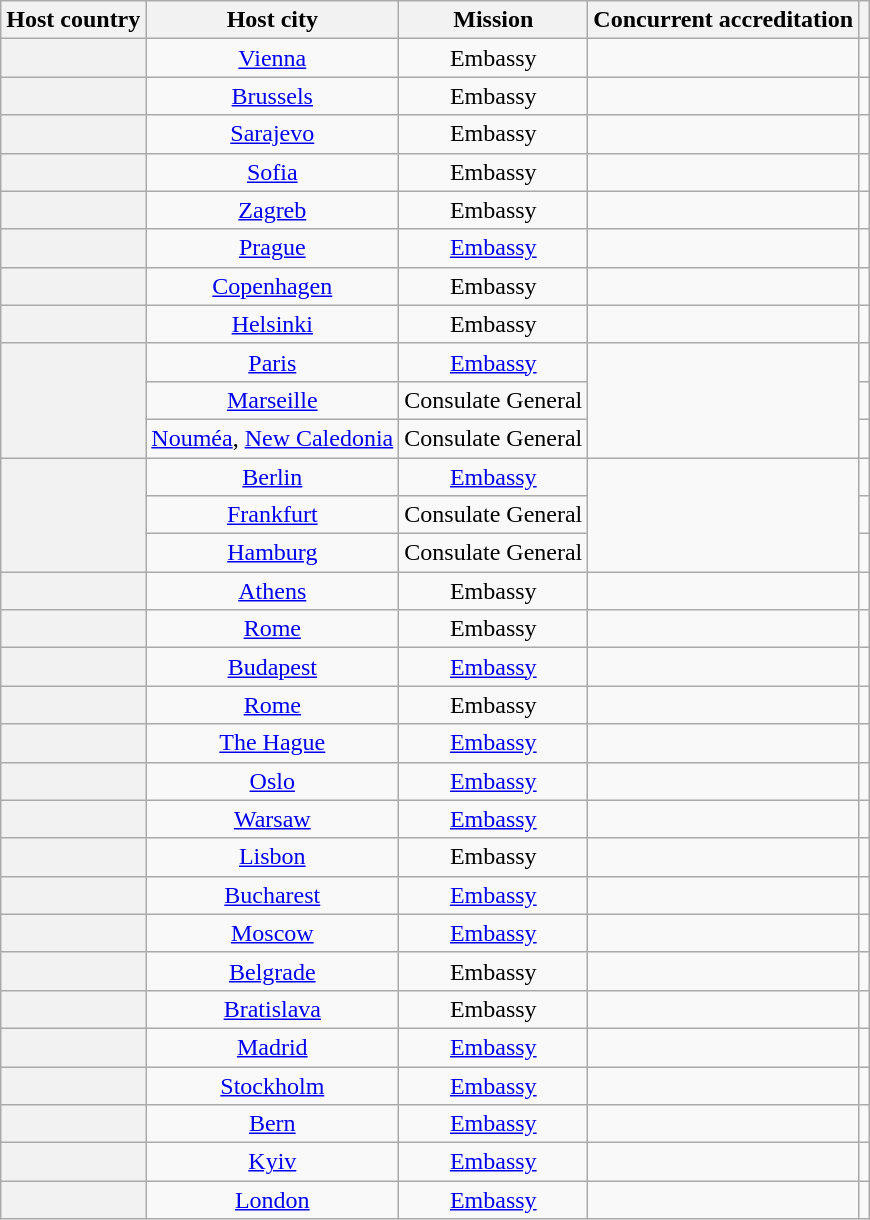<table class="wikitable plainrowheaders" style="text-align:center;">
<tr>
<th scope="col">Host country</th>
<th scope="col">Host city</th>
<th scope="col">Mission</th>
<th scope="col">Concurrent accreditation</th>
<th scope="col"></th>
</tr>
<tr>
<th scope="row"></th>
<td><a href='#'>Vienna</a></td>
<td>Embassy</td>
<td></td>
<td></td>
</tr>
<tr>
<th scope="row"></th>
<td><a href='#'>Brussels</a></td>
<td>Embassy</td>
<td></td>
<td></td>
</tr>
<tr>
<th scope="row"></th>
<td><a href='#'>Sarajevo</a></td>
<td>Embassy</td>
<td></td>
<td></td>
</tr>
<tr>
<th scope="row"></th>
<td><a href='#'>Sofia</a></td>
<td>Embassy</td>
<td></td>
<td></td>
</tr>
<tr>
<th scope="row"></th>
<td><a href='#'>Zagreb</a></td>
<td>Embassy</td>
<td></td>
<td></td>
</tr>
<tr>
<th scope="row"></th>
<td><a href='#'>Prague</a></td>
<td><a href='#'>Embassy</a></td>
<td></td>
<td></td>
</tr>
<tr>
<th scope="row"></th>
<td><a href='#'>Copenhagen</a></td>
<td>Embassy</td>
<td></td>
<td></td>
</tr>
<tr>
<th scope="row"></th>
<td><a href='#'>Helsinki</a></td>
<td>Embassy</td>
<td></td>
<td></td>
</tr>
<tr>
<th scope="row" rowspan ="3"></th>
<td><a href='#'>Paris</a></td>
<td><a href='#'>Embassy</a></td>
<td rowspan ="3"></td>
<td></td>
</tr>
<tr>
<td><a href='#'>Marseille</a></td>
<td>Consulate General</td>
<td></td>
</tr>
<tr>
<td><a href='#'>Nouméa</a>, <a href='#'>New Caledonia</a></td>
<td>Consulate General</td>
<td></td>
</tr>
<tr>
<th scope="row" rowspan ="3"></th>
<td><a href='#'>Berlin</a></td>
<td><a href='#'>Embassy</a></td>
<td rowspan ="3"></td>
<td></td>
</tr>
<tr>
<td><a href='#'>Frankfurt</a></td>
<td>Consulate General</td>
<td></td>
</tr>
<tr>
<td><a href='#'>Hamburg</a></td>
<td>Consulate General</td>
<td></td>
</tr>
<tr>
<th scope="row"></th>
<td><a href='#'>Athens</a></td>
<td>Embassy</td>
<td></td>
<td></td>
</tr>
<tr>
<th scope="row"></th>
<td><a href='#'>Rome</a></td>
<td>Embassy</td>
<td></td>
<td></td>
</tr>
<tr>
<th scope="row"></th>
<td><a href='#'>Budapest</a></td>
<td><a href='#'>Embassy</a></td>
<td></td>
<td></td>
</tr>
<tr>
<th scope="row"></th>
<td><a href='#'>Rome</a></td>
<td>Embassy</td>
<td></td>
<td></td>
</tr>
<tr>
<th scope="row"></th>
<td><a href='#'>The Hague</a></td>
<td><a href='#'>Embassy</a></td>
<td></td>
<td></td>
</tr>
<tr>
<th scope="row"></th>
<td><a href='#'>Oslo</a></td>
<td><a href='#'>Embassy</a></td>
<td></td>
<td></td>
</tr>
<tr>
<th scope="row"></th>
<td><a href='#'>Warsaw</a></td>
<td><a href='#'>Embassy</a></td>
<td></td>
<td></td>
</tr>
<tr>
<th scope="row"></th>
<td><a href='#'>Lisbon</a></td>
<td>Embassy</td>
<td></td>
<td></td>
</tr>
<tr>
<th scope="row"></th>
<td><a href='#'>Bucharest</a></td>
<td><a href='#'>Embassy</a></td>
<td></td>
<td></td>
</tr>
<tr>
<th scope="row"></th>
<td><a href='#'>Moscow</a></td>
<td><a href='#'>Embassy</a></td>
<td></td>
<td></td>
</tr>
<tr>
<th scope="row"></th>
<td><a href='#'>Belgrade</a></td>
<td>Embassy</td>
<td></td>
<td></td>
</tr>
<tr>
<th scope="row"></th>
<td><a href='#'>Bratislava</a></td>
<td>Embassy</td>
<td></td>
<td></td>
</tr>
<tr>
<th scope="row"></th>
<td><a href='#'>Madrid</a></td>
<td><a href='#'>Embassy</a></td>
<td></td>
<td></td>
</tr>
<tr>
<th scope="row"></th>
<td><a href='#'>Stockholm</a></td>
<td><a href='#'>Embassy</a></td>
<td></td>
<td></td>
</tr>
<tr>
<th scope="row"></th>
<td><a href='#'>Bern</a></td>
<td><a href='#'>Embassy</a></td>
<td></td>
<td></td>
</tr>
<tr>
<th scope="row"></th>
<td><a href='#'>Kyiv</a></td>
<td><a href='#'>Embassy</a></td>
<td></td>
<td></td>
</tr>
<tr>
<th scope="row"></th>
<td><a href='#'>London</a></td>
<td><a href='#'>Embassy</a></td>
<td></td>
<td></td>
</tr>
</table>
